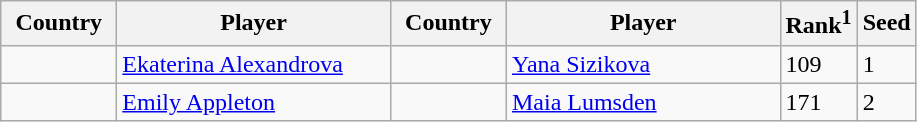<table class="sortable wikitable">
<tr>
<th width="70">Country</th>
<th width="175">Player</th>
<th width="70">Country</th>
<th width="175">Player</th>
<th>Rank<sup>1</sup></th>
<th>Seed</th>
</tr>
<tr>
<td></td>
<td><a href='#'>Ekaterina Alexandrova</a></td>
<td></td>
<td><a href='#'>Yana Sizikova</a></td>
<td>109</td>
<td>1</td>
</tr>
<tr>
<td></td>
<td><a href='#'>Emily Appleton</a></td>
<td></td>
<td><a href='#'>Maia Lumsden</a></td>
<td>171</td>
<td>2</td>
</tr>
</table>
